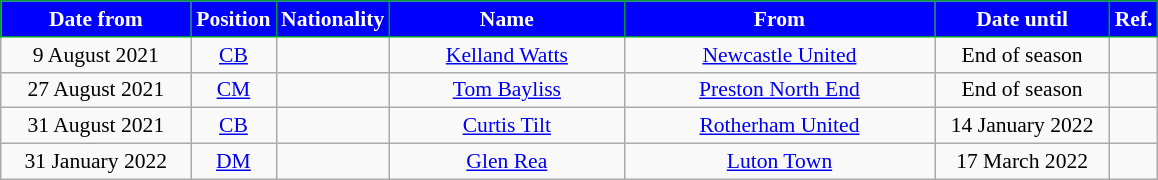<table class="wikitable"  style="text-align:center; font-size:90%; ">
<tr>
<th style="background:#00f; color:#fff; border:1px solid #093; width:120px;">Date from</th>
<th style="background:#00f; color:#fff; border:1px solid #093; width:50px;">Position</th>
<th style="background:#00f; color:#fff; border:1px solid #093; width:50px;">Nationality</th>
<th style="background:#00f; color:#fff; border:1px solid #093; width:150px;">Name</th>
<th style="background:#00f; color:#fff; border:1px solid #093; width:200px;">From</th>
<th style="background:#00f; color:#fff; border:1px solid #093; width:110px;">Date until</th>
<th style="background:#00f; color:#fff; border:1px solid #093; width:25px;">Ref.</th>
</tr>
<tr>
<td>9 August 2021</td>
<td><a href='#'>CB</a></td>
<td></td>
<td><a href='#'>Kelland Watts</a></td>
<td> <a href='#'>Newcastle United</a></td>
<td>End of season</td>
<td></td>
</tr>
<tr>
<td>27 August 2021</td>
<td><a href='#'>CM</a></td>
<td></td>
<td><a href='#'>Tom Bayliss</a></td>
<td> <a href='#'>Preston North End</a></td>
<td>End of season</td>
<td></td>
</tr>
<tr>
<td>31 August 2021</td>
<td><a href='#'>CB</a></td>
<td></td>
<td><a href='#'>Curtis Tilt</a></td>
<td> <a href='#'>Rotherham United</a></td>
<td>14 January 2022</td>
<td></td>
</tr>
<tr>
<td>31 January 2022</td>
<td><a href='#'>DM</a></td>
<td></td>
<td><a href='#'>Glen Rea</a></td>
<td> <a href='#'>Luton Town</a></td>
<td>17 March 2022</td>
<td></td>
</tr>
</table>
